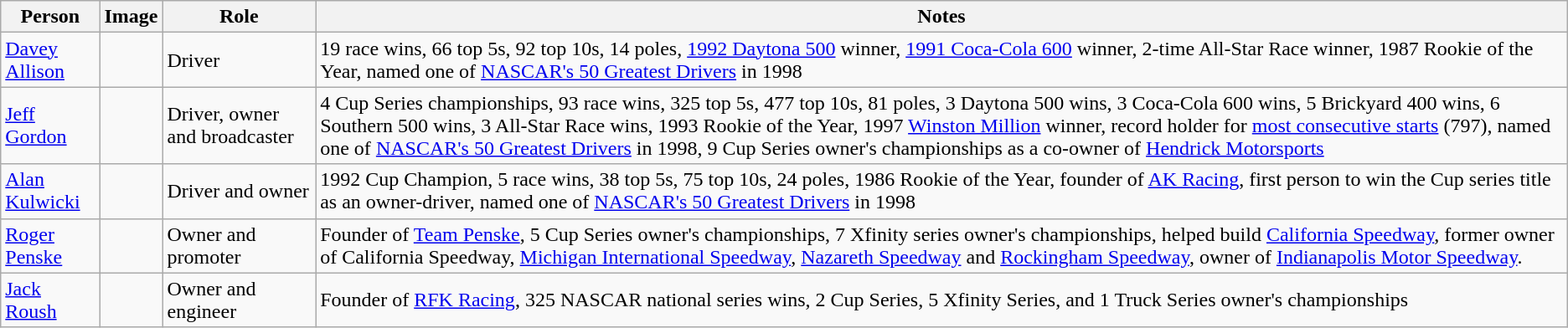<table class="wikitable sortable">
<tr>
<th>Person</th>
<th>Image</th>
<th>Role</th>
<th>Notes</th>
</tr>
<tr>
<td><a href='#'>Davey Allison</a></td>
<td></td>
<td>Driver</td>
<td>19 race wins, 66 top 5s, 92 top 10s, 14 poles, <a href='#'>1992 Daytona 500</a> winner, <a href='#'>1991 Coca-Cola 600</a> winner, 2-time All-Star Race winner, 1987 Rookie of the Year, named one of <a href='#'>NASCAR's 50 Greatest Drivers</a> in 1998</td>
</tr>
<tr>
<td><a href='#'>Jeff Gordon</a></td>
<td></td>
<td>Driver, owner and broadcaster</td>
<td>4 Cup Series championships, 93 race wins, 325 top 5s, 477 top 10s, 81 poles, 3 Daytona 500 wins, 3 Coca-Cola 600 wins, 5 Brickyard 400 wins, 6 Southern 500 wins, 3 All-Star Race wins, 1993 Rookie of the Year, 1997 <a href='#'>Winston Million</a> winner, record holder for <a href='#'>most consecutive starts</a> (797), named one of <a href='#'>NASCAR's 50 Greatest Drivers</a> in 1998, 9 Cup Series owner's championships as a co-owner of <a href='#'>Hendrick Motorsports</a></td>
</tr>
<tr>
<td><a href='#'>Alan Kulwicki</a></td>
<td></td>
<td>Driver and owner</td>
<td>1992 Cup Champion, 5 race wins, 38 top 5s, 75 top 10s, 24 poles, 1986 Rookie of the Year, founder of <a href='#'>AK Racing</a>, first person to win the Cup series title as an owner-driver, named one of <a href='#'>NASCAR's 50 Greatest Drivers</a> in 1998</td>
</tr>
<tr>
<td><a href='#'>Roger Penske</a></td>
<td></td>
<td>Owner and promoter</td>
<td>Founder of <a href='#'>Team Penske</a>, 5 Cup Series owner's championships, 7 Xfinity series owner's championships, helped build <a href='#'>California Speedway</a>, former owner of California Speedway, <a href='#'>Michigan International Speedway</a>, <a href='#'>Nazareth Speedway</a> and <a href='#'>Rockingham Speedway</a>, owner of <a href='#'>Indianapolis Motor Speedway</a>.</td>
</tr>
<tr>
<td><a href='#'>Jack Roush</a></td>
<td></td>
<td>Owner and engineer</td>
<td>Founder of <a href='#'>RFK Racing</a>, 325 NASCAR national series wins, 2 Cup Series, 5 Xfinity Series, and 1 Truck Series owner's championships</td>
</tr>
</table>
